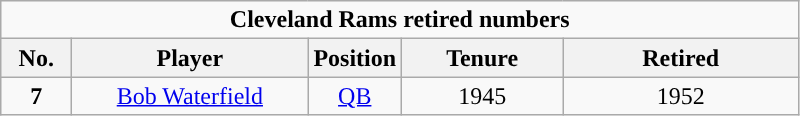<table class="wikitable sortable" style="text-align:center">
<tr>
<td colspan="5"><strong>Cleveland Rams retired numbers</strong></td>
</tr>
<tr>
<th style="width:40px; ">No.</th>
<th style="width:150px; ">Player</th>
<th style="width:40px; ">Position</th>
<th style="width:100px; ">Tenure</th>
<th style="width:150px; ">Retired</th>
</tr>
<tr>
<td><strong>7</strong></td>
<td><a href='#'>Bob Waterfield</a></td>
<td><a href='#'>QB</a></td>
<td>1945</td>
<td>1952</td>
</tr>
</table>
